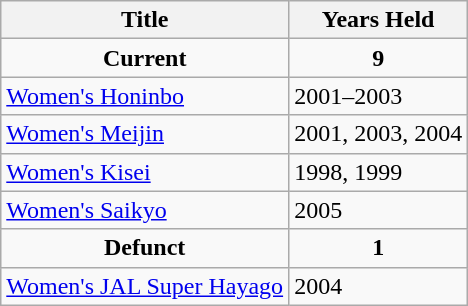<table class="wikitable">
<tr>
<th>Title</th>
<th>Years Held</th>
</tr>
<tr>
<td align="center"><strong>Current</strong></td>
<td align="center"><strong>9</strong></td>
</tr>
<tr>
<td> <a href='#'>Women's Honinbo</a></td>
<td>2001–2003</td>
</tr>
<tr>
<td> <a href='#'>Women's Meijin</a></td>
<td>2001, 2003, 2004</td>
</tr>
<tr>
<td> <a href='#'>Women's Kisei</a></td>
<td>1998, 1999</td>
</tr>
<tr>
<td> <a href='#'>Women's Saikyo</a></td>
<td>2005</td>
</tr>
<tr>
<td align="center"><strong>Defunct</strong></td>
<td align="center"><strong>1</strong></td>
</tr>
<tr>
<td> <a href='#'>Women's JAL Super Hayago</a></td>
<td>2004</td>
</tr>
</table>
